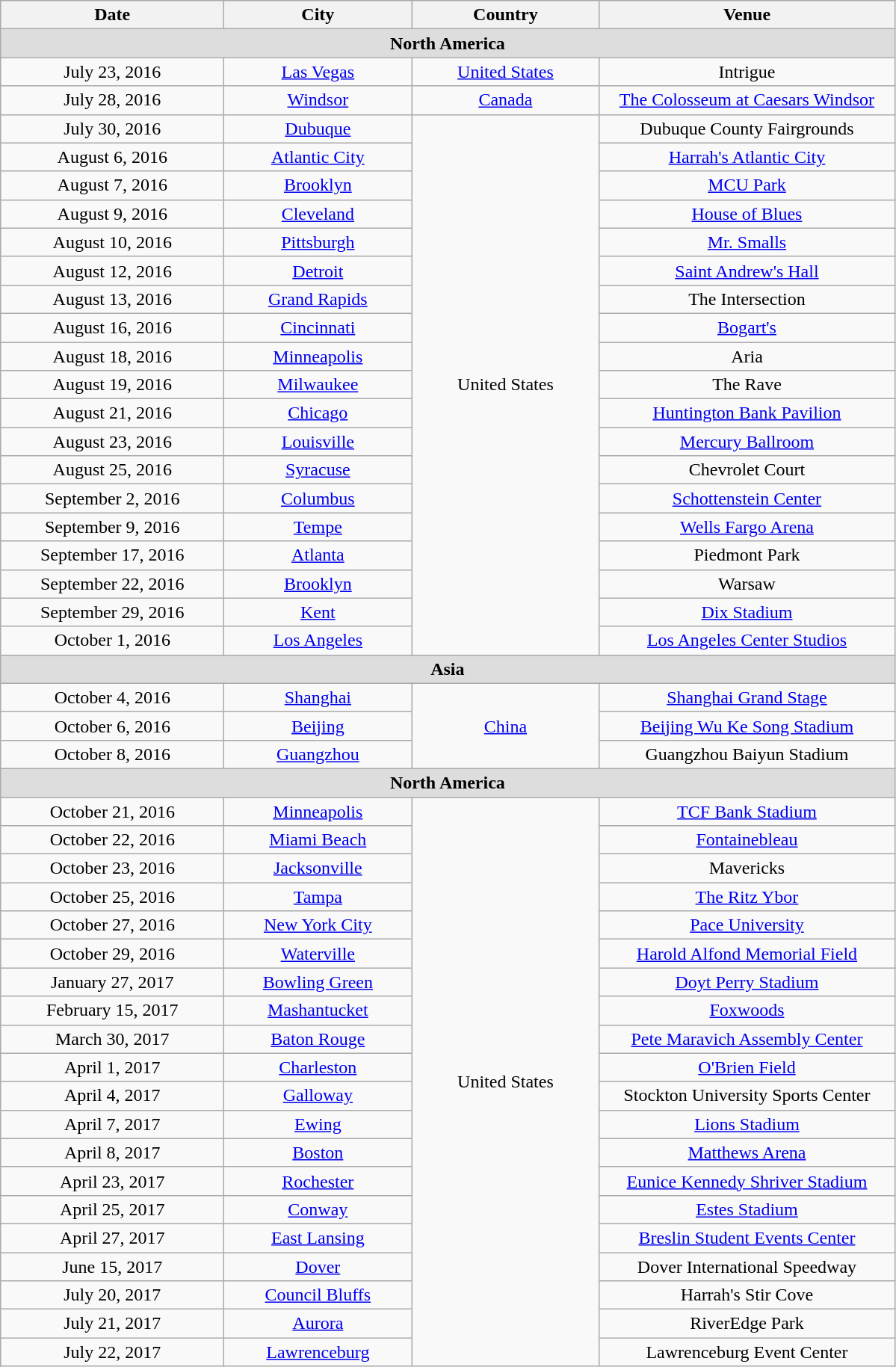<table class="wikitable" style="text-align:center;">
<tr>
<th scope="col" style="width:12em;">Date</th>
<th scope="col" style="width:10em;">City</th>
<th scope="col" style="width:10em;">Country</th>
<th scope="col" style="width:16em;">Venue</th>
</tr>
<tr style="background:#ddd;">
<td colspan="4" style="text-align:center;"><strong>North America</strong></td>
</tr>
<tr>
<td>July 23, 2016</td>
<td><a href='#'>Las Vegas</a></td>
<td><a href='#'>United States</a></td>
<td>Intrigue</td>
</tr>
<tr>
<td>July 28, 2016</td>
<td><a href='#'>Windsor</a></td>
<td><a href='#'>Canada</a></td>
<td><a href='#'>The Colosseum at Caesars Windsor</a></td>
</tr>
<tr>
<td>July 30, 2016</td>
<td><a href='#'>Dubuque</a></td>
<td rowspan="19">United States</td>
<td>Dubuque County Fairgrounds</td>
</tr>
<tr>
<td>August 6, 2016</td>
<td><a href='#'>Atlantic City</a></td>
<td><a href='#'>Harrah's Atlantic City</a></td>
</tr>
<tr>
<td>August 7, 2016</td>
<td><a href='#'>Brooklyn</a></td>
<td><a href='#'>MCU Park</a></td>
</tr>
<tr>
<td>August 9, 2016</td>
<td><a href='#'>Cleveland</a></td>
<td><a href='#'>House of Blues</a></td>
</tr>
<tr>
<td>August 10, 2016</td>
<td><a href='#'>Pittsburgh</a></td>
<td><a href='#'>Mr. Smalls</a></td>
</tr>
<tr>
<td>August 12, 2016</td>
<td><a href='#'>Detroit</a></td>
<td><a href='#'>Saint Andrew's Hall</a></td>
</tr>
<tr>
<td>August 13, 2016</td>
<td><a href='#'>Grand Rapids</a></td>
<td>The Intersection</td>
</tr>
<tr>
<td>August 16, 2016</td>
<td><a href='#'>Cincinnati</a></td>
<td><a href='#'>Bogart's</a></td>
</tr>
<tr>
<td>August 18, 2016</td>
<td><a href='#'>Minneapolis</a></td>
<td>Aria</td>
</tr>
<tr>
<td>August 19, 2016</td>
<td><a href='#'>Milwaukee</a></td>
<td>The Rave</td>
</tr>
<tr>
<td>August 21, 2016</td>
<td><a href='#'>Chicago</a></td>
<td><a href='#'>Huntington Bank Pavilion</a></td>
</tr>
<tr>
<td>August 23, 2016</td>
<td><a href='#'>Louisville</a></td>
<td><a href='#'>Mercury Ballroom</a></td>
</tr>
<tr>
<td>August 25, 2016</td>
<td><a href='#'>Syracuse</a></td>
<td>Chevrolet Court</td>
</tr>
<tr>
<td>September 2, 2016</td>
<td><a href='#'>Columbus</a></td>
<td><a href='#'>Schottenstein Center</a></td>
</tr>
<tr>
<td>September 9, 2016</td>
<td><a href='#'>Tempe</a></td>
<td><a href='#'>Wells Fargo Arena</a></td>
</tr>
<tr>
<td>September 17, 2016</td>
<td><a href='#'>Atlanta</a></td>
<td>Piedmont Park</td>
</tr>
<tr>
<td>September 22, 2016</td>
<td><a href='#'>Brooklyn</a></td>
<td>Warsaw</td>
</tr>
<tr>
<td>September 29, 2016</td>
<td><a href='#'>Kent</a></td>
<td><a href='#'>Dix Stadium</a></td>
</tr>
<tr>
<td>October 1, 2016</td>
<td><a href='#'>Los Angeles</a></td>
<td><a href='#'>Los Angeles Center Studios</a></td>
</tr>
<tr style="background:#ddd;">
<td colspan="4" style="text-align:center;"><strong>Asia</strong></td>
</tr>
<tr>
<td>October 4, 2016</td>
<td><a href='#'>Shanghai</a></td>
<td rowspan="3"><a href='#'>China</a></td>
<td><a href='#'>Shanghai Grand Stage</a></td>
</tr>
<tr>
<td>October 6, 2016</td>
<td><a href='#'>Beijing</a></td>
<td><a href='#'>Beijing Wu Ke Song Stadium</a></td>
</tr>
<tr>
<td>October 8, 2016</td>
<td><a href='#'>Guangzhou</a></td>
<td>Guangzhou Baiyun Stadium</td>
</tr>
<tr style="background:#ddd;">
<td colspan="4" style="text-align:center;"><strong>North America</strong></td>
</tr>
<tr>
<td>October 21, 2016</td>
<td><a href='#'>Minneapolis</a></td>
<td rowspan="20">United States</td>
<td><a href='#'>TCF Bank Stadium</a></td>
</tr>
<tr>
<td>October 22, 2016</td>
<td><a href='#'>Miami Beach</a></td>
<td><a href='#'>Fontainebleau</a></td>
</tr>
<tr>
<td>October 23, 2016</td>
<td><a href='#'>Jacksonville</a></td>
<td>Mavericks</td>
</tr>
<tr>
<td>October 25, 2016</td>
<td><a href='#'>Tampa</a></td>
<td><a href='#'>The Ritz Ybor</a></td>
</tr>
<tr>
<td>October 27, 2016</td>
<td><a href='#'>New York City</a></td>
<td><a href='#'>Pace University</a></td>
</tr>
<tr>
<td>October 29, 2016</td>
<td><a href='#'>Waterville</a></td>
<td><a href='#'>Harold Alfond Memorial Field</a></td>
</tr>
<tr>
<td>January 27, 2017</td>
<td><a href='#'>Bowling Green</a></td>
<td><a href='#'>Doyt Perry Stadium</a></td>
</tr>
<tr>
<td>February 15, 2017</td>
<td><a href='#'>Mashantucket</a></td>
<td><a href='#'>Foxwoods</a></td>
</tr>
<tr>
<td>March 30, 2017</td>
<td><a href='#'>Baton Rouge</a></td>
<td><a href='#'>Pete Maravich Assembly Center</a></td>
</tr>
<tr>
<td>April 1, 2017</td>
<td><a href='#'>Charleston</a></td>
<td><a href='#'>O'Brien Field</a></td>
</tr>
<tr>
<td>April 4, 2017</td>
<td><a href='#'>Galloway</a></td>
<td>Stockton University Sports Center</td>
</tr>
<tr>
<td>April 7, 2017</td>
<td><a href='#'>Ewing</a></td>
<td><a href='#'>Lions Stadium</a></td>
</tr>
<tr>
<td>April 8, 2017</td>
<td><a href='#'>Boston</a></td>
<td><a href='#'>Matthews Arena</a></td>
</tr>
<tr>
<td>April 23, 2017</td>
<td><a href='#'>Rochester</a></td>
<td><a href='#'>Eunice Kennedy Shriver Stadium</a></td>
</tr>
<tr>
<td>April 25, 2017</td>
<td><a href='#'>Conway</a></td>
<td><a href='#'>Estes Stadium</a></td>
</tr>
<tr>
<td>April 27, 2017</td>
<td><a href='#'>East Lansing</a></td>
<td><a href='#'>Breslin Student Events Center</a></td>
</tr>
<tr>
<td>June 15, 2017</td>
<td><a href='#'>Dover</a></td>
<td>Dover International Speedway</td>
</tr>
<tr>
<td>July 20, 2017</td>
<td><a href='#'>Council Bluffs</a></td>
<td>Harrah's Stir Cove</td>
</tr>
<tr>
<td>July 21, 2017</td>
<td><a href='#'>Aurora</a></td>
<td>RiverEdge Park</td>
</tr>
<tr>
<td>July 22, 2017</td>
<td><a href='#'>Lawrenceburg</a></td>
<td>Lawrenceburg Event Center</td>
</tr>
</table>
